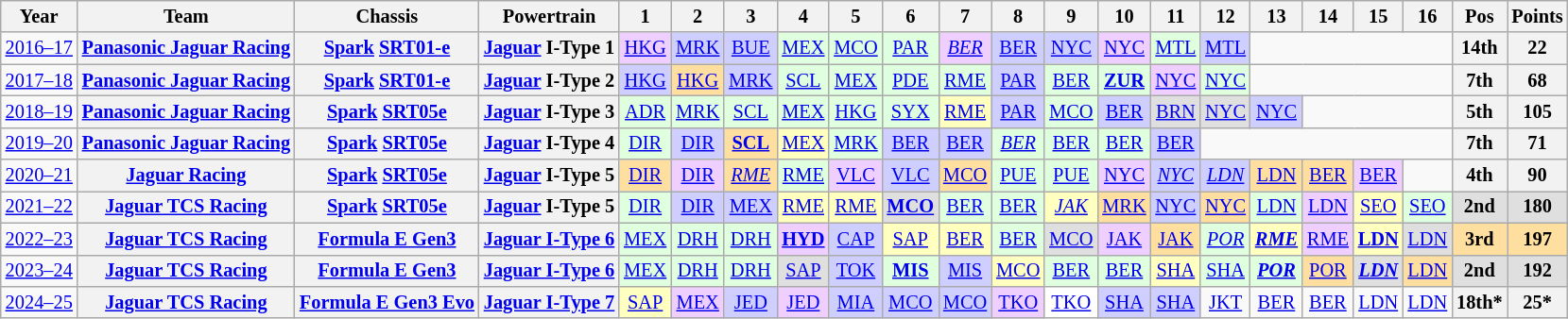<table class="wikitable" style="text-align:center; font-size:85%">
<tr>
<th>Year</th>
<th>Team</th>
<th>Chassis</th>
<th>Powertrain</th>
<th>1</th>
<th>2</th>
<th>3</th>
<th>4</th>
<th>5</th>
<th>6</th>
<th>7</th>
<th>8</th>
<th>9</th>
<th>10</th>
<th>11</th>
<th>12</th>
<th>13</th>
<th>14</th>
<th>15</th>
<th>16</th>
<th>Pos</th>
<th>Points</th>
</tr>
<tr>
<td nowrap><a href='#'>2016–17</a></td>
<th nowrap><a href='#'>Panasonic Jaguar Racing</a></th>
<th nowrap><a href='#'>Spark</a> <a href='#'>SRT01-e</a></th>
<th nowrap><a href='#'>Jaguar</a> I-Type 1</th>
<td style="background:#EFCFFF;"><a href='#'>HKG</a><br></td>
<td style="background:#CFCFFF;"><a href='#'>MRK</a><br></td>
<td style="background:#CFCFFF;"><a href='#'>BUE</a><br></td>
<td style="background:#DFFFDF;"><a href='#'>MEX</a><br></td>
<td style="background:#DFFFDF;"><a href='#'>MCO</a><br></td>
<td style="background:#DFFFDF;"><a href='#'>PAR</a><br></td>
<td style="background:#EFCFFF;"><em><a href='#'>BER</a></em><br></td>
<td style="background:#CFCFFF;"><a href='#'>BER</a><br></td>
<td style="background:#CFCFFF;"><a href='#'>NYC</a><br></td>
<td style="background:#EFCFFF;"><a href='#'>NYC</a><br></td>
<td style="background:#DFFFDF;"><a href='#'>MTL</a><br></td>
<td style="background:#CFCFFF;"><a href='#'>MTL</a><br></td>
<td colspan=4></td>
<th>14th</th>
<th>22</th>
</tr>
<tr>
<td nowrap><a href='#'>2017–18</a></td>
<th nowrap><a href='#'>Panasonic Jaguar Racing</a></th>
<th nowrap><a href='#'>Spark</a> <a href='#'>SRT01-e</a></th>
<th nowrap><a href='#'>Jaguar</a> I-Type 2</th>
<td style="background:#CFCFFF;"><a href='#'>HKG</a><br></td>
<td style="background:#FFDF9F;"><a href='#'>HKG</a><br></td>
<td style="background:#CFCFFF;"><a href='#'>MRK</a><br></td>
<td style="background:#DFFFDF;"><a href='#'>SCL</a><br></td>
<td style="background:#DFFFDF;"><a href='#'>MEX</a><br></td>
<td style="background:#DFFFDF;"><a href='#'>PDE</a><br></td>
<td style="background:#DFFFDF;"><a href='#'>RME</a><br></td>
<td style="background:#CFCFFF;"><a href='#'>PAR</a><br></td>
<td style="background:#DFFFDF;"><a href='#'>BER</a><br></td>
<td style="background:#DFFFDF;"><strong><a href='#'>ZUR</a></strong><br></td>
<td style="background:#EFCFFF;"><a href='#'>NYC</a><br></td>
<td style="background:#DFFFDF;"><a href='#'>NYC</a><br></td>
<td colspan=4></td>
<th>7th</th>
<th>68</th>
</tr>
<tr>
<td nowrap><a href='#'>2018–19</a></td>
<th nowrap><a href='#'>Panasonic Jaguar Racing</a></th>
<th nowrap><a href='#'>Spark</a> <a href='#'>SRT05e</a></th>
<th nowrap><a href='#'>Jaguar</a> I-Type 3</th>
<td style="background:#DFFFDF;"><a href='#'>ADR</a><br></td>
<td style="background:#DFFFDF;"><a href='#'>MRK</a><br></td>
<td style="background:#DFFFDF;"><a href='#'>SCL</a><br></td>
<td style="background:#DFFFDF;"><a href='#'>MEX</a><br></td>
<td style="background:#DFFFDF;"><a href='#'>HKG</a><br></td>
<td style="background:#DFFFDF;"><a href='#'>SYX</a><br></td>
<td style="background:#FFFFBF;"><a href='#'>RME</a><br></td>
<td style="background:#CFCFFF;"><a href='#'>PAR</a><br></td>
<td style="background:#DFFFDF;"><a href='#'>MCO</a><br></td>
<td style="background:#CFCFFF;"><a href='#'>BER</a><br></td>
<td style="background:#DFDFDF;"><a href='#'>BRN</a><br></td>
<td style="background:#DFDFDF;"><a href='#'>NYC</a><br></td>
<td style="background:#CFCFFF;"><a href='#'>NYC</a><br></td>
<td colspan=3></td>
<th>5th</th>
<th>105</th>
</tr>
<tr>
<td nowrap><a href='#'>2019–20</a></td>
<th nowrap><a href='#'>Panasonic Jaguar Racing</a></th>
<th nowrap><a href='#'>Spark</a> <a href='#'>SRT05e</a></th>
<th nowrap><a href='#'>Jaguar</a> I-Type 4</th>
<td style="background:#DFFFDF;"><a href='#'>DIR</a><br></td>
<td style="background:#CFCFFF;"><a href='#'>DIR</a><br></td>
<td style="background:#FFDF9F;"><strong><a href='#'>SCL</a></strong><br></td>
<td style="background:#FFFFBF;"><a href='#'>MEX</a><br></td>
<td style="background:#DFFFDF;"><a href='#'>MRK</a><br></td>
<td style="background:#CFCFFF;"><a href='#'>BER</a><br></td>
<td style="background:#CFCFFF;"><a href='#'>BER</a><br></td>
<td style="background:#DFFFDF;"><em><a href='#'>BER</a></em><br></td>
<td style="background:#DFFFDF;"><a href='#'>BER</a><br></td>
<td style="background:#DFFFDF;"><a href='#'>BER</a><br></td>
<td style="background:#CFCFFF;"><a href='#'>BER</a><br></td>
<td colspan=5></td>
<th>7th</th>
<th>71</th>
</tr>
<tr>
<td nowrap><a href='#'>2020–21</a></td>
<th nowrap><a href='#'>Jaguar Racing</a></th>
<th nowrap><a href='#'>Spark</a> <a href='#'>SRT05e</a></th>
<th nowrap><a href='#'>Jaguar</a> I-Type 5</th>
<td style="background:#FFDF9F;"><a href='#'>DIR</a><br></td>
<td style="background:#EFCFFF;"><a href='#'>DIR</a><br></td>
<td style="background:#FFDF9F;"><em><a href='#'>RME</a></em><br></td>
<td style="background:#DFFFDF;"><a href='#'>RME</a><br></td>
<td style="background:#EFCFFF;"><a href='#'>VLC</a><br></td>
<td style="background:#CFCFFF;"><a href='#'>VLC</a><br></td>
<td style="background:#FFDF9F;"><a href='#'>MCO</a><br></td>
<td style="background:#DFFFDF;"><a href='#'>PUE</a><br></td>
<td style="background:#DFFFDF;"><a href='#'>PUE</a><br></td>
<td style="background:#EFCFFF;"><a href='#'>NYC</a><br></td>
<td style="background:#CFCFFF;"><em><a href='#'>NYC</a></em><br></td>
<td style="background:#CFCFFF;"><em><a href='#'>LDN</a></em><br></td>
<td style="background:#FFDF9F;"><a href='#'>LDN</a><br></td>
<td style="background:#FFDF9F;"><a href='#'>BER</a><br></td>
<td style="background:#EFCFFF;"><a href='#'>BER</a><br></td>
<td></td>
<th>4th</th>
<th>90</th>
</tr>
<tr>
<td nowrap><a href='#'>2021–22</a></td>
<th nowrap><a href='#'>Jaguar TCS Racing</a></th>
<th nowrap><a href='#'>Spark</a> <a href='#'>SRT05e</a></th>
<th nowrap><a href='#'>Jaguar</a> I-Type 5</th>
<td style="background:#DFFFDF;"><a href='#'>DIR</a><br></td>
<td style="background:#CFCFFF;"><a href='#'>DIR</a><br></td>
<td style="background:#CFCFFF;"><a href='#'>MEX</a><br></td>
<td style="background:#FFFFBF;"><a href='#'>RME</a><br></td>
<td style="background:#FFFFBF;"><a href='#'>RME</a><br></td>
<td style="background:#DFDFDF;"><strong><a href='#'>MCO</a></strong><br></td>
<td style="background:#DFFFDF;"><a href='#'>BER</a><br></td>
<td style="background:#DFFFDF;"><a href='#'>BER</a><br></td>
<td style="background:#FFFFBF;"><em><a href='#'>JAK</a></em><br></td>
<td style="background:#FFDF9F;"><a href='#'>MRK</a><br></td>
<td style="background:#CFCFFF;"><a href='#'>NYC</a><br></td>
<td style="background:#FFDF9F;"><a href='#'>NYC</a><br></td>
<td style="background:#DFFFDF;"><a href='#'>LDN</a><br></td>
<td style="background:#EFCFFF;"><a href='#'>LDN</a><br></td>
<td style="background:#FFFFBF;"><a href='#'>SEO</a><br></td>
<td style="background:#DFFFDF;"><a href='#'>SEO</a><br></td>
<th style="background:#DFDFDF;">2nd</th>
<th style="background:#DFDFDF;">180</th>
</tr>
<tr>
<td nowrap><a href='#'>2022–23</a></td>
<th nowrap><a href='#'>Jaguar TCS Racing</a></th>
<th nowrap><a href='#'>Formula E Gen3</a></th>
<th nowrap><a href='#'>Jaguar I-Type 6</a></th>
<td style="background:#DFFFDF;"><a href='#'>MEX</a><br></td>
<td style="background:#DFFFDF;"><a href='#'>DRH</a><br></td>
<td style="background:#DFFFDF;"><a href='#'>DRH</a><br></td>
<td style="background:#EFCFFF;"><strong><a href='#'>HYD</a></strong><br></td>
<td style="background:#CFCFFF;"><a href='#'>CAP</a><br></td>
<td style="background:#FFFFBF;"><a href='#'>SAP</a><br> </td>
<td style="background:#FFFFBF;"><a href='#'>BER</a><br> </td>
<td style="background:#DFFFDF;"><a href='#'>BER</a><br></td>
<td style="background:#dfdfdf;"><a href='#'>MCO</a><br></td>
<td style="background:#efcfff;"><a href='#'>JAK</a><br></td>
<td style="background:#ffdf9f;"><a href='#'>JAK</a><br></td>
<td style="background:#dfffdf;"><em><a href='#'>POR</a></em><br></td>
<td style="background:#FFFFBF;"><strong><em><a href='#'>RME</a></em></strong><br></td>
<td style="background:#EFCFFF;"><a href='#'>RME</a><br></td>
<td style="background:#FFFFBF;"><strong><a href='#'>LDN</a></strong><br></td>
<td style="background:#DFDFDF;"><a href='#'>LDN</a><br></td>
<th style="background:#ffdf9f;">3rd</th>
<th style="background:#ffdf9f;">197</th>
</tr>
<tr>
<td nowrap><a href='#'>2023–24</a></td>
<th nowrap><a href='#'>Jaguar TCS Racing</a></th>
<th nowrap><a href='#'>Formula E Gen3</a></th>
<th nowrap><a href='#'>Jaguar I-Type 6</a></th>
<td style="background:#dfffdf;"><a href='#'>MEX</a><br></td>
<td style="background:#dfffdf;"><a href='#'>DRH</a><br></td>
<td style="background:#dfffdf;"><a href='#'>DRH</a><br></td>
<td style="background:#dfdfdf;"><a href='#'>SAP</a><br></td>
<td style="background:#CFCFFF;"><a href='#'>TOK</a><br></td>
<td style="background:#dfffdf;"><strong><a href='#'>MIS</a></strong><br></td>
<td style="background:#cfcfff;"><a href='#'>MIS</a><br></td>
<td style="background:#ffffbf;"><a href='#'>MCO</a><br></td>
<td style="background:#dfffdf;"><a href='#'>BER</a><br></td>
<td style="background:#dfffdf;"><a href='#'>BER</a><br></td>
<td style="background:#ffffbf;"><a href='#'>SHA</a><br></td>
<td style="background:#dfffdf;"><a href='#'>SHA</a><br></td>
<td style="background:#dfffdf;"><strong><em><a href='#'>POR</a></em></strong><br></td>
<td style="background:#ffdf9f;"><a href='#'>POR</a><br></td>
<td style="background:#dfdfdf;"><strong><em><a href='#'>LDN</a></em></strong><br></td>
<td style="background:#ffdf9f;"><a href='#'>LDN</a><br></td>
<th style="background:#dfdfdf;">2nd</th>
<th style="background:#dfdfdf;">192</th>
</tr>
<tr>
<td nowrap><a href='#'>2024–25</a></td>
<th nowrap><a href='#'>Jaguar TCS Racing</a></th>
<th nowrap><a href='#'>Formula E Gen3 Evo</a></th>
<th nowrap><a href='#'>Jaguar I-Type 7</a></th>
<td style="background:#ffffbf;"><a href='#'>SAP</a><br></td>
<td style="background:#efcfff;"><a href='#'>MEX</a><br></td>
<td style="background:#cfcfff;"><a href='#'>JED</a><br></td>
<td style="background:#efcfff;"><a href='#'>JED</a><br></td>
<td style="background:#cfcfff;"><a href='#'>MIA</a><br></td>
<td style="background:#CFCFFF;"><a href='#'>MCO</a><br></td>
<td style="background:#CFCFFF;"><a href='#'>MCO</a><br></td>
<td style="background:#EFCFFF;"><a href='#'>TKO</a><br></td>
<td style="background:#FFFFFF;"><a href='#'>TKO</a><br></td>
<td style="background:#CFCFFF;"><a href='#'>SHA</a><br></td>
<td style="background:#CFCFFF;"><a href='#'>SHA</a><br></td>
<td><a href='#'>JKT</a></td>
<td><a href='#'>BER</a></td>
<td><a href='#'>BER</a></td>
<td><a href='#'>LDN</a></td>
<td><a href='#'>LDN</a></td>
<th>18th*</th>
<th>25*</th>
</tr>
</table>
